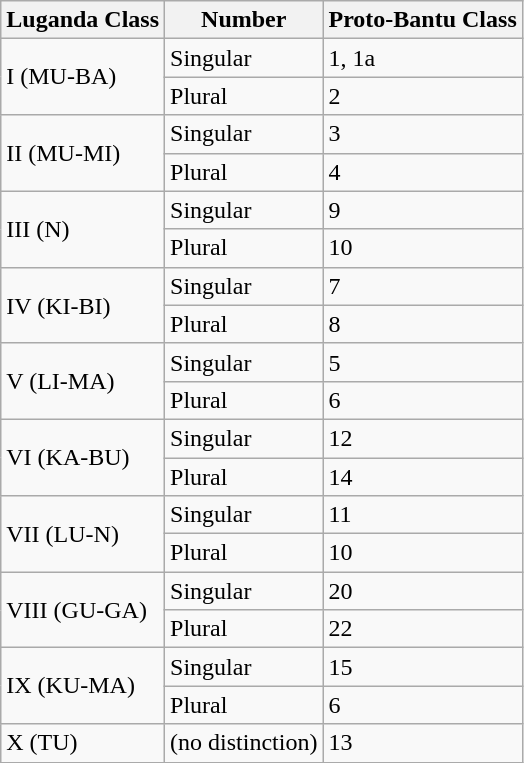<table class="wikitable">
<tr>
<th>Luganda Class</th>
<th>Number</th>
<th>Proto-Bantu Class</th>
</tr>
<tr>
<td rowspan=2>I (MU-BA)</td>
<td>Singular</td>
<td>1, 1a</td>
</tr>
<tr>
<td>Plural</td>
<td>2</td>
</tr>
<tr>
<td rowspan=2>II (MU-MI)</td>
<td>Singular</td>
<td>3</td>
</tr>
<tr>
<td>Plural</td>
<td>4</td>
</tr>
<tr>
<td rowspan=2>III (N)</td>
<td>Singular</td>
<td>9</td>
</tr>
<tr>
<td>Plural</td>
<td>10</td>
</tr>
<tr>
<td rowspan=2>IV (KI-BI)</td>
<td>Singular</td>
<td>7</td>
</tr>
<tr>
<td>Plural</td>
<td>8</td>
</tr>
<tr>
<td rowspan=2>V (LI-MA)</td>
<td>Singular</td>
<td>5</td>
</tr>
<tr>
<td>Plural</td>
<td>6</td>
</tr>
<tr>
<td rowspan=2>VI (KA-BU)</td>
<td>Singular</td>
<td>12</td>
</tr>
<tr>
<td>Plural</td>
<td>14</td>
</tr>
<tr>
<td rowspan=2>VII (LU-N)</td>
<td>Singular</td>
<td>11</td>
</tr>
<tr>
<td>Plural</td>
<td>10</td>
</tr>
<tr>
<td rowspan=2>VIII (GU-GA)</td>
<td>Singular</td>
<td>20</td>
</tr>
<tr>
<td>Plural</td>
<td>22</td>
</tr>
<tr>
<td rowspan=2>IX (KU-MA)</td>
<td>Singular</td>
<td>15</td>
</tr>
<tr>
<td>Plural</td>
<td>6</td>
</tr>
<tr>
<td>X (TU)</td>
<td>(no distinction)</td>
<td>13</td>
</tr>
</table>
